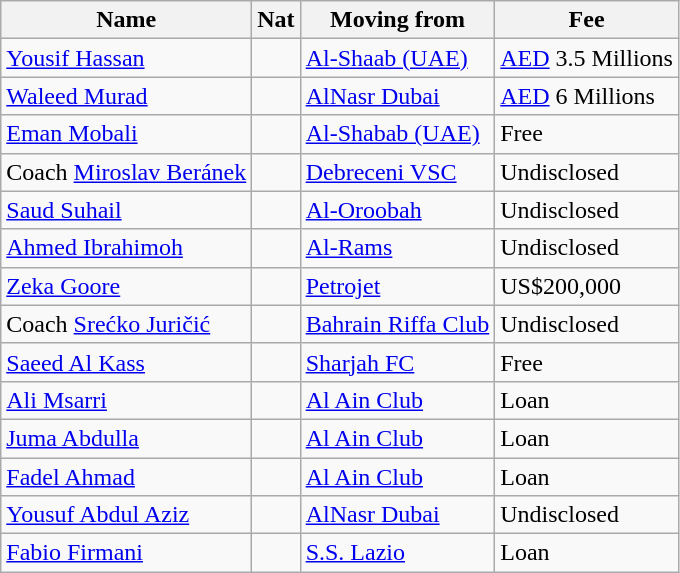<table class="wikitable sortable">
<tr>
<th>Name</th>
<th>Nat</th>
<th>Moving from</th>
<th>Fee</th>
</tr>
<tr>
<td><a href='#'>Yousif Hassan</a></td>
<td></td>
<td><a href='#'>Al-Shaab (UAE)</a></td>
<td><a href='#'>AED</a> 3.5 Millions </td>
</tr>
<tr>
<td><a href='#'>Waleed Murad</a></td>
<td></td>
<td><a href='#'>AlNasr Dubai</a></td>
<td><a href='#'>AED</a> 6 Millions </td>
</tr>
<tr>
<td><a href='#'>Eman Mobali</a></td>
<td></td>
<td><a href='#'>Al-Shabab (UAE)</a></td>
<td>Free</td>
</tr>
<tr>
<td>Coach <a href='#'>Miroslav Beránek</a></td>
<td></td>
<td><a href='#'>Debreceni VSC</a></td>
<td>Undisclosed</td>
</tr>
<tr>
<td><a href='#'>Saud Suhail</a></td>
<td></td>
<td><a href='#'>Al-Oroobah</a></td>
<td>Undisclosed</td>
</tr>
<tr>
<td><a href='#'>Ahmed Ibrahimoh</a></td>
<td></td>
<td><a href='#'>Al-Rams</a></td>
<td>Undisclosed</td>
</tr>
<tr>
<td><a href='#'>Zeka Goore</a></td>
<td></td>
<td><a href='#'>Petrojet</a></td>
<td>US$200,000 </td>
</tr>
<tr>
<td>Coach <a href='#'>Srećko Juričić</a></td>
<td></td>
<td><a href='#'>Bahrain Riffa Club</a></td>
<td>Undisclosed</td>
</tr>
<tr>
<td><a href='#'>Saeed Al Kass</a></td>
<td></td>
<td><a href='#'>Sharjah FC</a></td>
<td>Free </td>
</tr>
<tr>
<td><a href='#'>Ali Msarri</a></td>
<td></td>
<td><a href='#'>Al Ain Club</a></td>
<td>Loan</td>
</tr>
<tr>
<td><a href='#'>Juma Abdulla</a></td>
<td></td>
<td><a href='#'>Al Ain Club</a></td>
<td>Loan</td>
</tr>
<tr>
<td><a href='#'>Fadel Ahmad</a></td>
<td></td>
<td><a href='#'>Al Ain Club</a></td>
<td>Loan</td>
</tr>
<tr>
<td><a href='#'>Yousuf Abdul Aziz</a></td>
<td></td>
<td><a href='#'>AlNasr Dubai</a></td>
<td>Undisclosed</td>
</tr>
<tr>
<td><a href='#'>Fabio Firmani</a></td>
<td></td>
<td><a href='#'>S.S. Lazio</a></td>
<td>Loan</td>
</tr>
</table>
